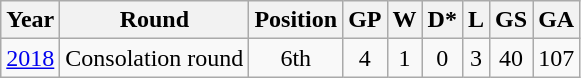<table class="wikitable" style="text-align: center;">
<tr>
<th>Year</th>
<th>Round</th>
<th>Position</th>
<th>GP</th>
<th>W</th>
<th>D*</th>
<th>L</th>
<th>GS</th>
<th>GA</th>
</tr>
<tr>
<td> <a href='#'>2018</a></td>
<td>Consolation round</td>
<td>6th</td>
<td>4</td>
<td>1</td>
<td>0</td>
<td>3</td>
<td>40</td>
<td>107</td>
</tr>
</table>
